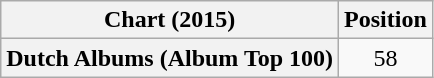<table class="wikitable plainrowheaders" style="text-align:center">
<tr>
<th scope="col">Chart (2015)</th>
<th scope="col">Position</th>
</tr>
<tr>
<th scope="row">Dutch Albums (Album Top 100)</th>
<td>58</td>
</tr>
</table>
